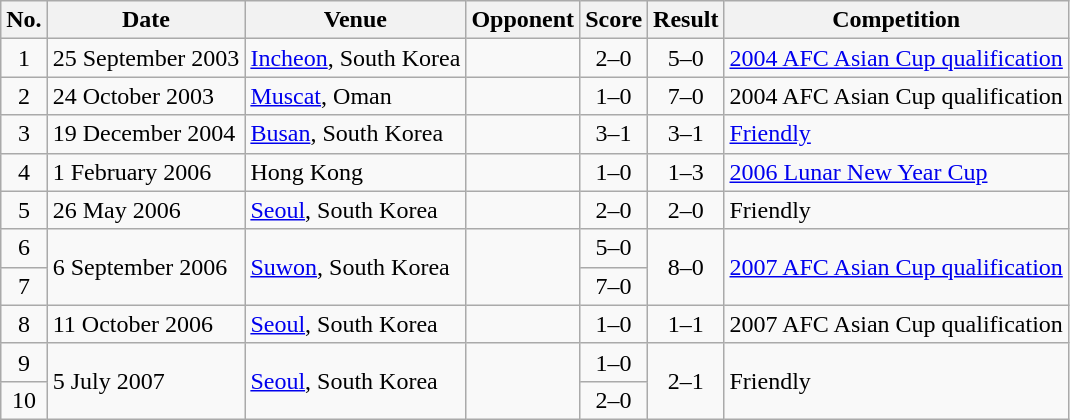<table class="wikitable sortable">
<tr>
<th>No.</th>
<th>Date</th>
<th>Venue</th>
<th>Opponent</th>
<th>Score</th>
<th>Result</th>
<th>Competition</th>
</tr>
<tr>
<td align="center">1</td>
<td>25 September 2003</td>
<td><a href='#'>Incheon</a>, South Korea</td>
<td></td>
<td align="center">2–0</td>
<td align="center">5–0</td>
<td><a href='#'>2004 AFC Asian Cup qualification</a></td>
</tr>
<tr>
<td align="center">2</td>
<td>24 October 2003</td>
<td><a href='#'>Muscat</a>, Oman</td>
<td></td>
<td align="center">1–0</td>
<td align="center">7–0</td>
<td>2004 AFC Asian Cup qualification</td>
</tr>
<tr>
<td align="center">3</td>
<td>19 December 2004</td>
<td><a href='#'>Busan</a>, South Korea</td>
<td></td>
<td align="center">3–1</td>
<td align="center">3–1</td>
<td><a href='#'>Friendly</a></td>
</tr>
<tr>
<td align="center">4</td>
<td>1 February 2006</td>
<td>Hong Kong</td>
<td></td>
<td align="center">1–0</td>
<td align="center">1–3</td>
<td><a href='#'>2006 Lunar New Year Cup</a></td>
</tr>
<tr>
<td align="center">5</td>
<td>26 May 2006</td>
<td><a href='#'>Seoul</a>, South Korea</td>
<td></td>
<td align="center">2–0</td>
<td align="center">2–0</td>
<td>Friendly</td>
</tr>
<tr>
<td align="center">6</td>
<td rowspan="2">6 September 2006</td>
<td rowspan="2"><a href='#'>Suwon</a>, South Korea</td>
<td rowspan="2"></td>
<td align="center">5–0</td>
<td rowspan="2" align="center">8–0</td>
<td rowspan="2"><a href='#'>2007 AFC Asian Cup qualification</a></td>
</tr>
<tr>
<td align="center">7</td>
<td align="center">7–0</td>
</tr>
<tr>
<td align="center">8</td>
<td>11 October 2006</td>
<td><a href='#'>Seoul</a>, South Korea</td>
<td></td>
<td align="center">1–0</td>
<td align="center">1–1</td>
<td>2007 AFC Asian Cup qualification</td>
</tr>
<tr>
<td align="center">9</td>
<td rowspan="2">5 July 2007</td>
<td rowspan="2"><a href='#'>Seoul</a>, South Korea</td>
<td rowspan="2"></td>
<td align="center">1–0</td>
<td rowspan="2" align="center">2–1</td>
<td rowspan="2">Friendly</td>
</tr>
<tr>
<td align="center">10</td>
<td align="center">2–0</td>
</tr>
</table>
